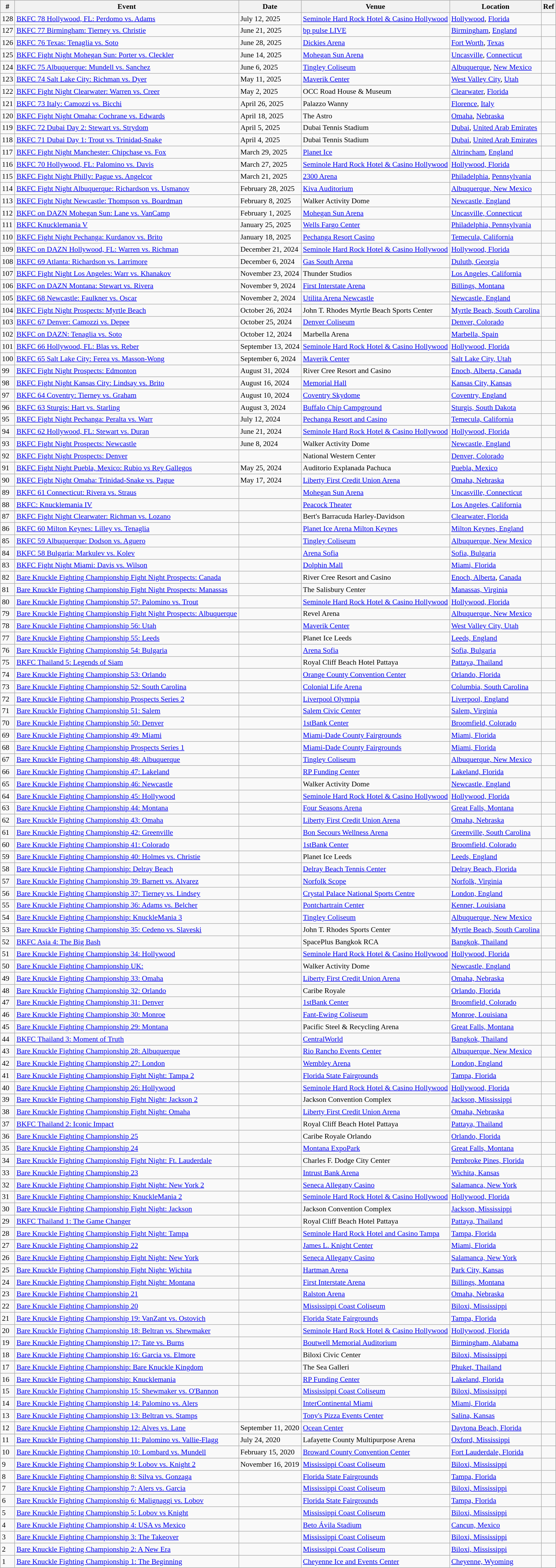<table id="BKFC_events" class="sortable wikitable " style="font-size:90%;">
<tr>
<th>#</th>
<th scope="col">Event</th>
<th scope="col">Date</th>
<th scope="col">Venue</th>
<th scope="col">Location</th>
<th scope="col">Ref</th>
</tr>
<tr>
<td>128</td>
<td><a href='#'>BKFC 78 Hollywood, FL: Perdomo vs. Adams</a></td>
<td>July 12, 2025</td>
<td><a href='#'>Seminole Hard Rock Hotel & Casino Hollywood</a></td>
<td><a href='#'>Hollywood</a>, <a href='#'>Florida</a></td>
<td></td>
</tr>
<tr>
<td>127</td>
<td><a href='#'>BKFC 77 Birmingham: Tierney vs. Christie</a></td>
<td>June 21, 2025</td>
<td><a href='#'>bp pulse LIVE</a></td>
<td><a href='#'>Birmingham</a>, <a href='#'>England</a></td>
<td></td>
</tr>
<tr>
<td>126</td>
<td><a href='#'>BKFC 76 Texas: Tenaglia vs. Soto</a></td>
<td>June 28, 2025</td>
<td><a href='#'>Dickies Arena</a></td>
<td><a href='#'>Fort Worth</a>, <a href='#'>Texas</a></td>
<td></td>
</tr>
<tr>
<td>125</td>
<td><a href='#'>BKFC Fight Night Mohegan Sun: Porter vs. Cleckler</a></td>
<td>June 14, 2025</td>
<td><a href='#'>Mohegan Sun Arena</a></td>
<td><a href='#'>Uncasville</a>, <a href='#'>Connecticut</a></td>
<td></td>
</tr>
<tr>
<td>124</td>
<td><a href='#'>BKFC 75 Albuquerque: Mundell vs. Sanchez</a></td>
<td>June 6, 2025</td>
<td><a href='#'>Tingley Coliseum</a></td>
<td><a href='#'>Albuquerque</a>, <a href='#'>New Mexico</a></td>
<td></td>
</tr>
<tr>
<td>123</td>
<td><a href='#'>BKFC 74 Salt Lake City: Richman vs. Dyer</a></td>
<td>May 11, 2025</td>
<td><a href='#'>Maverik Center</a></td>
<td><a href='#'>West Valley City</a>, <a href='#'>Utah</a></td>
<td></td>
</tr>
<tr>
<td>122</td>
<td><a href='#'>BKFC Fight Night Clearwater: Warren vs. Creer</a></td>
<td>May 2, 2025</td>
<td>OCC Road House & Museum</td>
<td><a href='#'>Clearwater</a>, <a href='#'>Florida</a></td>
<td></td>
</tr>
<tr>
<td>121</td>
<td><a href='#'>BKFC 73 Italy: Camozzi vs. Bicchi</a></td>
<td>April 26, 2025</td>
<td>Palazzo Wanny</td>
<td><a href='#'>Florence</a>, <a href='#'>Italy</a></td>
<td></td>
</tr>
<tr>
<td>120</td>
<td><a href='#'>BKFC Fight Night Omaha: Cochrane vs. Edwards</a></td>
<td>April 18, 2025</td>
<td>The Astro</td>
<td><a href='#'>Omaha</a>, <a href='#'>Nebraska</a></td>
<td></td>
</tr>
<tr>
<td>119</td>
<td><a href='#'>BKFC 72 Dubai Day 2: Stewart vs. Strydom</a></td>
<td>April 5, 2025</td>
<td>Dubai Tennis Stadium</td>
<td><a href='#'>Dubai</a>, <a href='#'>United Arab Emirates</a></td>
<td></td>
</tr>
<tr>
<td>118</td>
<td><a href='#'>BKFC 71 Dubai Day 1: Trout vs. Trinidad-Snake</a></td>
<td>April 4, 2025</td>
<td>Dubai Tennis Stadium</td>
<td><a href='#'>Dubai</a>, <a href='#'>United Arab Emirates</a></td>
<td></td>
</tr>
<tr>
<td>117</td>
<td><a href='#'>BKFC Fight Night Manchester: Chipchase vs. Fox</a></td>
<td>March 29, 2025</td>
<td><a href='#'>Planet Ice</a></td>
<td><a href='#'>Altrincham</a>, <a href='#'>England</a></td>
<td></td>
</tr>
<tr>
<td>116</td>
<td><a href='#'>BKFC 70 Hollywood, FL: Palomino vs. Davis</a></td>
<td>March 27, 2025</td>
<td><a href='#'>Seminole Hard Rock Hotel & Casino Hollywood</a></td>
<td><a href='#'>Hollywood, Florida</a></td>
<td></td>
</tr>
<tr>
<td>115</td>
<td><a href='#'>BKFC Fight Night Philly: Pague vs. Angelcor</a></td>
<td>March 21, 2025</td>
<td><a href='#'>2300 Arena</a></td>
<td><a href='#'>Philadelphia</a>, <a href='#'>Pennsylvania</a></td>
<td></td>
</tr>
<tr>
<td>114</td>
<td><a href='#'>BKFC Fight Night Albuquerque: Richardson vs. Usmanov</a></td>
<td>February 28, 2025</td>
<td><a href='#'>Kiva Auditorium</a></td>
<td><a href='#'>Albuquerque, New Mexico</a></td>
<td></td>
</tr>
<tr>
<td>113</td>
<td><a href='#'>BKFC Fight Night Newcastle: Thompson vs. Boardman</a></td>
<td>February 8, 2025</td>
<td>Walker Activity Dome</td>
<td><a href='#'>Newcastle, England</a></td>
<td></td>
</tr>
<tr>
<td>112</td>
<td><a href='#'>BKFC on DAZN Mohegan Sun: Lane vs. VanCamp</a></td>
<td>February 1, 2025</td>
<td><a href='#'>Mohegan Sun Arena</a></td>
<td><a href='#'>Uncasville, Connecticut</a></td>
<td></td>
</tr>
<tr>
<td>111</td>
<td><a href='#'>BKFC Knucklemania V</a></td>
<td>January 25, 2025</td>
<td><a href='#'>Wells Fargo Center</a></td>
<td><a href='#'>Philadelphia, Pennsylvania</a></td>
<td></td>
</tr>
<tr>
<td>110</td>
<td><a href='#'>BKFC Fight Night Pechanga: Kurdanov vs. Brito</a></td>
<td>January 18, 2025</td>
<td><a href='#'>Pechanga Resort Casino</a></td>
<td><a href='#'>Temecula, California</a></td>
<td></td>
</tr>
<tr>
<td>109</td>
<td><a href='#'>BKFC on DAZN Hollywood, FL: Warren vs. Richman</a></td>
<td>December 21, 2024</td>
<td><a href='#'>Seminole Hard Rock Hotel & Casino Hollywood</a></td>
<td><a href='#'>Hollywood, Florida</a></td>
<td></td>
</tr>
<tr>
<td>108</td>
<td><a href='#'>BKFC 69 Atlanta: Richardson vs. Larrimore</a></td>
<td>December 6, 2024</td>
<td><a href='#'>Gas South Arena</a></td>
<td><a href='#'>Duluth, Georgia</a></td>
<td></td>
</tr>
<tr>
<td>107</td>
<td><a href='#'>BKFC Fight Night Los Angeles: Warr vs. Khanakov</a></td>
<td>November 23, 2024</td>
<td>Thunder Studios</td>
<td><a href='#'>Los Angeles, California</a></td>
<td></td>
</tr>
<tr>
<td>106</td>
<td><a href='#'>BKFC on DAZN Montana: Stewart vs. Rivera</a></td>
<td>November 9, 2024</td>
<td><a href='#'>First Interstate Arena</a></td>
<td><a href='#'>Billings, Montana</a></td>
<td></td>
</tr>
<tr>
<td>105</td>
<td><a href='#'>BKFC 68 Newcastle: Faulkner vs. Oscar</a></td>
<td>November 2, 2024</td>
<td><a href='#'>Utilita Arena Newcastle</a></td>
<td><a href='#'>Newcastle, England</a></td>
<td></td>
</tr>
<tr>
<td>104</td>
<td><a href='#'>BKFC Fight Night Prospects: Myrtle Beach</a></td>
<td>October 26, 2024</td>
<td>John T. Rhodes Myrtle Beach Sports Center</td>
<td><a href='#'>Myrtle Beach, South Carolina</a></td>
<td></td>
</tr>
<tr>
<td>103</td>
<td><a href='#'>BKFC 67 Denver: Camozzi vs. Depee</a></td>
<td>October 25, 2024</td>
<td><a href='#'>Denver Coliseum</a></td>
<td><a href='#'>Denver, Colorado</a></td>
<td></td>
</tr>
<tr>
<td>102</td>
<td><a href='#'>BKFC on DAZN: Tenaglia vs. Soto</a></td>
<td>October 12, 2024</td>
<td>Marbella Arena</td>
<td><a href='#'>Marbella, Spain</a></td>
<td></td>
</tr>
<tr>
<td>101</td>
<td><a href='#'>BKFC 66 Hollywood, FL: Blas vs. Reber</a></td>
<td>September 13, 2024</td>
<td><a href='#'>Seminole Hard Rock Hotel & Casino Hollywood</a></td>
<td><a href='#'>Hollywood, Florida</a></td>
<td></td>
</tr>
<tr>
<td>100</td>
<td><a href='#'>BKFC 65 Salt Lake City: Ferea vs. Masson-Wong</a></td>
<td>September 6, 2024</td>
<td><a href='#'>Maverik Center</a></td>
<td><a href='#'>Salt Lake City, Utah</a></td>
<td></td>
</tr>
<tr>
<td>99</td>
<td><a href='#'>BKFC Fight Night Prospects: Edmonton</a></td>
<td>August 31, 2024</td>
<td>River Cree Resort and Casino</td>
<td><a href='#'>Enoch, Alberta, Canada</a></td>
<td></td>
</tr>
<tr>
<td>98</td>
<td><a href='#'>BKFC Fight Night Kansas City: Lindsay vs. Brito</a></td>
<td>August 16, 2024</td>
<td><a href='#'>Memorial Hall</a></td>
<td><a href='#'>Kansas City, Kansas</a></td>
<td></td>
</tr>
<tr>
<td>97</td>
<td><a href='#'>BKFC 64 Coventry: Tierney vs. Graham</a></td>
<td>August 10, 2024</td>
<td><a href='#'>Coventry Skydome</a></td>
<td><a href='#'>Coventry, England</a></td>
<td></td>
</tr>
<tr>
<td>96</td>
<td><a href='#'>BKFC 63 Sturgis: Hart vs. Starling</a></td>
<td>August 3, 2024</td>
<td><a href='#'>Buffalo Chip Campground</a></td>
<td><a href='#'>Sturgis, South Dakota</a></td>
<td></td>
</tr>
<tr>
<td>95</td>
<td><a href='#'>BKFC Fight Night Pechanga: Peralta vs. Warr</a></td>
<td>July 12, 2024</td>
<td><a href='#'>Pechanga Resort and Casino</a></td>
<td><a href='#'>Temecula, California</a></td>
<td></td>
</tr>
<tr>
<td>94</td>
<td><a href='#'>BKFC 62 Hollywood, FL: Stewart vs. Duran</a></td>
<td>June 21, 2024</td>
<td><a href='#'>Seminole Hard Rock Hotel & Casino Hollywood</a></td>
<td><a href='#'>Hollywood, Florida</a></td>
<td></td>
</tr>
<tr>
<td>93</td>
<td><a href='#'>BKFC Fight Night Prospects: Newcastle</a></td>
<td>June 8, 2024</td>
<td>Walker Activity Dome</td>
<td><a href='#'>Newcastle, England</a></td>
<td></td>
</tr>
<tr>
<td>92</td>
<td><a href='#'>BKFC Fight Night Prospects: Denver</a></td>
<td></td>
<td>National Western Center</td>
<td><a href='#'>Denver, Colorado</a></td>
<td></td>
</tr>
<tr>
<td>91</td>
<td><a href='#'>BKFC Fight Night Puebla, Mexico: Rubio vs Rey Gallegos</a></td>
<td>May 25, 2024</td>
<td>Auditorio Explanada Pachuca</td>
<td><a href='#'>Puebla, Mexico</a></td>
<td></td>
</tr>
<tr>
<td>90</td>
<td><a href='#'>BKFC Fight Night Omaha: Trinidad-Snake vs. Pague</a></td>
<td>May 17, 2024</td>
<td><a href='#'>Liberty First Credit Union Arena</a></td>
<td><a href='#'>Omaha, Nebraska</a></td>
<td></td>
</tr>
<tr>
<td>89</td>
<td><a href='#'>BKFC 61 Connecticut: Rivera vs. Straus</a></td>
<td></td>
<td><a href='#'>Mohegan Sun Arena</a></td>
<td><a href='#'>Uncasville, Connecticut</a></td>
<td></td>
</tr>
<tr>
<td>88</td>
<td><a href='#'>BKFC: Knucklemania IV</a></td>
<td></td>
<td><a href='#'>Peacock Theater</a></td>
<td><a href='#'>Los Angeles, California</a></td>
<td></td>
</tr>
<tr>
<td>87</td>
<td><a href='#'>BKFC Fight Night Clearwater: Richman vs. Lozano</a></td>
<td></td>
<td>Bert's Barracuda Harley-Davidson</td>
<td><a href='#'>Clearwater, Florida</a></td>
<td></td>
</tr>
<tr>
<td>86</td>
<td><a href='#'>BKFC 60 Milton Keynes: Lilley vs. Tenaglia</a></td>
<td></td>
<td><a href='#'>Planet Ice Arena Milton Keynes</a></td>
<td><a href='#'>Milton Keynes, England</a></td>
<td></td>
</tr>
<tr>
<td>85</td>
<td><a href='#'>BKFC 59 Albuquerque: Dodson vs. Aguero</a></td>
<td></td>
<td><a href='#'>Tingley Coliseum</a></td>
<td><a href='#'>Albuquerque, New Mexico</a></td>
<td></td>
</tr>
<tr>
<td>84</td>
<td><a href='#'>BKFC 58 Bulgaria: Markulev vs. Kolev</a></td>
<td></td>
<td><a href='#'>Arena Sofia</a></td>
<td><a href='#'>Sofia, Bulgaria</a></td>
<td></td>
</tr>
<tr>
<td>83</td>
<td><a href='#'>BKFC Fight Night Miami: Davis vs. Wilson</a></td>
<td></td>
<td><a href='#'>Dolphin Mall</a></td>
<td><a href='#'>Miami, Florida</a></td>
<td></td>
</tr>
<tr>
<td>82</td>
<td><a href='#'>Bare Knuckle Fighting Championship Fight Night Prospects: Canada</a></td>
<td></td>
<td>River Cree Resort and Casino</td>
<td><a href='#'>Enoch, Alberta</a>, <a href='#'>Canada</a></td>
<td></td>
</tr>
<tr>
<td>81</td>
<td><a href='#'>Bare Knuckle Fighting Championship Fight Night Prospects: Manassas</a></td>
<td></td>
<td>The Salisbury Center</td>
<td><a href='#'>Manassas, Virginia</a></td>
<td></td>
</tr>
<tr>
<td>80</td>
<td><a href='#'>Bare Knuckle Fighting Championship 57: Palomino vs. Trout</a></td>
<td></td>
<td><a href='#'>Seminole Hard Rock Hotel & Casino Hollywood</a></td>
<td><a href='#'>Hollywood, Florida</a></td>
<td></td>
</tr>
<tr>
<td>79</td>
<td><a href='#'>Bare Knuckle Fighting Championship Fight Night Prospects: Albuquerque</a></td>
<td></td>
<td>Revel Arena</td>
<td><a href='#'>Albuquerque, New Mexico</a></td>
<td></td>
</tr>
<tr>
<td>78</td>
<td><a href='#'>Bare Knuckle Fighting Championship 56: Utah</a></td>
<td></td>
<td><a href='#'>Maverik Center</a></td>
<td><a href='#'>West Valley City, Utah</a></td>
<td></td>
</tr>
<tr>
<td>77</td>
<td><a href='#'>Bare Knuckle Fighting Championship 55: Leeds</a></td>
<td></td>
<td>Planet Ice Leeds</td>
<td><a href='#'>Leeds, England</a></td>
<td></td>
</tr>
<tr>
<td>76</td>
<td><a href='#'>Bare Knuckle Fighting Championship 54: Bulgaria</a></td>
<td></td>
<td><a href='#'>Arena Sofia</a></td>
<td><a href='#'>Sofia, Bulgaria</a></td>
<td></td>
</tr>
<tr>
<td>75</td>
<td><a href='#'>BKFC Thailand 5: Legends of Siam</a></td>
<td></td>
<td>Royal Cliff Beach Hotel Pattaya</td>
<td><a href='#'>Pattaya, Thailand</a></td>
<td></td>
</tr>
<tr>
<td>74</td>
<td><a href='#'>Bare Knuckle Fighting Championship 53: Orlando</a></td>
<td></td>
<td><a href='#'>Orange County Convention Center</a></td>
<td><a href='#'>Orlando, Florida</a></td>
<td></td>
</tr>
<tr>
<td>73</td>
<td><a href='#'>Bare Knuckle Fighting Championship 52: South Carolina</a></td>
<td></td>
<td><a href='#'>Colonial Life Arena</a></td>
<td><a href='#'>Columbia, South Carolina</a></td>
<td></td>
</tr>
<tr>
<td>72</td>
<td><a href='#'>Bare Knuckle Fighting Championship Prospects Series 2</a></td>
<td></td>
<td><a href='#'>Liverpool Olympia</a></td>
<td><a href='#'>Liverpool, England</a></td>
<td></td>
</tr>
<tr>
<td>71</td>
<td><a href='#'>Bare Knuckle Fighting Championship 51: Salem</a></td>
<td></td>
<td><a href='#'>Salem Civic Center</a></td>
<td><a href='#'>Salem, Virginia</a></td>
<td></td>
</tr>
<tr>
<td>70</td>
<td><a href='#'>Bare Knuckle Fighting Championship 50: Denver</a></td>
<td></td>
<td><a href='#'>1stBank Center</a></td>
<td><a href='#'>Broomfield, Colorado</a></td>
<td></td>
</tr>
<tr>
<td>69</td>
<td><a href='#'>Bare Knuckle Fighting Championship 49: Miami</a></td>
<td></td>
<td><a href='#'>Miami-Dade County Fairgrounds</a></td>
<td><a href='#'>Miami, Florida</a></td>
<td></td>
</tr>
<tr>
<td>68</td>
<td><a href='#'>Bare Knuckle Fighting Championship Prospects Series 1</a></td>
<td></td>
<td><a href='#'>Miami-Dade County Fairgrounds</a></td>
<td><a href='#'>Miami, Florida</a></td>
<td></td>
</tr>
<tr>
<td>67</td>
<td><a href='#'>Bare Knuckle Fighting Championship 48: Albuquerque</a></td>
<td></td>
<td><a href='#'>Tingley Coliseum</a></td>
<td><a href='#'>Albuquerque, New Mexico</a></td>
<td></td>
</tr>
<tr>
<td>66</td>
<td><a href='#'>Bare Knuckle Fighting Championship 47: Lakeland</a></td>
<td></td>
<td><a href='#'>RP Funding Center</a></td>
<td><a href='#'>Lakeland, Florida</a></td>
<td></td>
</tr>
<tr>
<td>65</td>
<td><a href='#'>Bare Knuckle Fighting Championship 46: Newcastle</a></td>
<td></td>
<td>Walker Activity Dome</td>
<td><a href='#'>Newcastle, England</a></td>
<td></td>
</tr>
<tr>
<td>64</td>
<td><a href='#'>Bare Knuckle Fighting Championship 45: Hollywood</a></td>
<td></td>
<td><a href='#'>Seminole Hard Rock Hotel & Casino Hollywood</a></td>
<td><a href='#'>Hollywood, Florida</a></td>
<td></td>
</tr>
<tr>
<td>63</td>
<td><a href='#'>Bare Knuckle Fighting Championship 44: Montana</a></td>
<td></td>
<td><a href='#'>Four Seasons Arena</a></td>
<td><a href='#'>Great Falls, Montana</a></td>
<td></td>
</tr>
<tr>
<td>62</td>
<td><a href='#'>Bare Knuckle Fighting Championship 43: Omaha</a></td>
<td></td>
<td><a href='#'>Liberty First Credit Union Arena</a></td>
<td><a href='#'>Omaha, Nebraska</a></td>
<td></td>
</tr>
<tr>
<td>61</td>
<td><a href='#'>Bare Knuckle Fighting Championship 42: Greenville</a></td>
<td></td>
<td><a href='#'>Bon Secours Wellness Arena</a></td>
<td><a href='#'>Greenville, South Carolina</a></td>
<td></td>
</tr>
<tr>
<td>60</td>
<td><a href='#'>Bare Knuckle Fighting Championship 41: Colorado</a></td>
<td></td>
<td><a href='#'>1stBank Center</a></td>
<td><a href='#'>Broomfield, Colorado</a></td>
<td></td>
</tr>
<tr>
<td>59</td>
<td><a href='#'>Bare Knuckle Fighting Championship 40: Holmes vs. Christie</a></td>
<td></td>
<td>Planet Ice Leeds</td>
<td><a href='#'>Leeds, England</a></td>
<td></td>
</tr>
<tr>
<td>58</td>
<td><a href='#'>Bare Knuckle Fighting Championship: Delray Beach</a></td>
<td></td>
<td><a href='#'>Delray Beach Tennis Center</a></td>
<td><a href='#'>Delray Beach, Florida</a></td>
<td></td>
</tr>
<tr>
<td>57</td>
<td><a href='#'>Bare Knuckle Fighting Championship 39: Barnett vs. Alvarez</a></td>
<td></td>
<td><a href='#'>Norfolk Scope</a></td>
<td><a href='#'>Norfolk, Virginia</a></td>
<td></td>
</tr>
<tr>
<td>56</td>
<td><a href='#'>Bare Knuckle Fighting Championship 37: Tierney vs. Lindsey</a></td>
<td></td>
<td><a href='#'>Crystal Palace National Sports Centre</a></td>
<td><a href='#'>London, England</a></td>
<td></td>
</tr>
<tr>
<td>55</td>
<td><a href='#'>Bare Knuckle Fighting Championship 36: Adams vs. Belcher</a></td>
<td></td>
<td><a href='#'>Pontchartrain Center</a></td>
<td><a href='#'>Kenner, Louisiana</a></td>
<td></td>
</tr>
<tr>
<td>54</td>
<td><a href='#'>Bare Knuckle Fighting Championship: KnuckleMania 3</a></td>
<td></td>
<td><a href='#'>Tingley Coliseum</a></td>
<td><a href='#'>Albuquerque, New Mexico</a></td>
<td></td>
</tr>
<tr>
<td>53</td>
<td><a href='#'>Bare Knuckle Fighting Championship 35: Cedeno vs. Slaveski</a></td>
<td></td>
<td>John T. Rhodes Sports Center</td>
<td><a href='#'>Myrtle Beach, South Carolina</a></td>
<td></td>
</tr>
<tr>
<td>52</td>
<td><a href='#'>
BKFC Asia 4: The Big Bash</a></td>
<td></td>
<td>SpacePlus Bangkok RCA</td>
<td><a href='#'>Bangkok, Thailand</a></td>
<td></td>
</tr>
<tr>
<td>51</td>
<td><a href='#'>
Bare Knuckle Fighting Championship 34: Hollywood</a></td>
<td></td>
<td><a href='#'>Seminole Hard Rock Hotel & Casino Hollywood</a></td>
<td><a href='#'>Hollywood, Florida</a></td>
<td></td>
</tr>
<tr>
<td>50</td>
<td><a href='#'>Bare Knuckle Fighting Championship UK:</a></td>
<td></td>
<td>Walker Activity Dome</td>
<td><a href='#'>Newcastle, England</a></td>
<td></td>
</tr>
<tr>
<td>49</td>
<td><a href='#'>
Bare Knuckle Fighting Championship 33: Omaha</a></td>
<td></td>
<td><a href='#'>Liberty First Credit Union Arena</a></td>
<td><a href='#'>Omaha, Nebraska</a></td>
<td></td>
</tr>
<tr>
<td>48</td>
<td><a href='#'>
Bare Knuckle Fighting Championship 32: Orlando</a></td>
<td></td>
<td>Caribe Royale</td>
<td><a href='#'>Orlando, Florida</a></td>
<td></td>
</tr>
<tr>
<td>47</td>
<td><a href='#'>
Bare Knuckle Fighting Championship 31: Denver</a></td>
<td></td>
<td><a href='#'>1stBank Center</a></td>
<td><a href='#'>Broomfield, Colorado</a></td>
<td></td>
</tr>
<tr>
<td>46</td>
<td><a href='#'>
Bare Knuckle Fighting Championship 30: Monroe</a></td>
<td></td>
<td><a href='#'>Fant-Ewing Coliseum</a></td>
<td><a href='#'>Monroe, Louisiana</a></td>
<td></td>
</tr>
<tr>
<td>45</td>
<td><a href='#'>
Bare Knuckle Fighting Championship 29: Montana</a></td>
<td></td>
<td>Pacific Steel & Recycling Arena</td>
<td><a href='#'>Great Falls, Montana</a></td>
<td></td>
</tr>
<tr>
<td>44</td>
<td><a href='#'>
BKFC Thailand 3: Moment of Truth</a></td>
<td></td>
<td><a href='#'>CentralWorld</a></td>
<td><a href='#'>Bangkok, Thailand</a></td>
<td></td>
</tr>
<tr>
<td>43</td>
<td><a href='#'>
Bare Knuckle Fighting Championship 28: Albuquerque</a></td>
<td></td>
<td><a href='#'>Rio Rancho Events Center</a></td>
<td><a href='#'>Albuquerque, New Mexico</a></td>
<td></td>
</tr>
<tr>
<td>42</td>
<td><a href='#'>
Bare Knuckle Fighting Championship 27: London</a></td>
<td></td>
<td><a href='#'>Wembley Arena</a></td>
<td><a href='#'>London, England</a></td>
<td></td>
</tr>
<tr>
<td>41</td>
<td><a href='#'>
Bare Knuckle Fighting Championship Fight Night: Tampa 2</a></td>
<td></td>
<td><a href='#'>Florida State Fairgrounds</a></td>
<td><a href='#'>Tampa, Florida</a></td>
<td></td>
</tr>
<tr>
<td>40</td>
<td><a href='#'>
Bare Knuckle Fighting Championship 26: Hollywood</a></td>
<td></td>
<td><a href='#'>Seminole Hard Rock Hotel & Casino Hollywood</a></td>
<td><a href='#'>Hollywood, Florida</a></td>
<td></td>
</tr>
<tr>
<td>39</td>
<td><a href='#'>
Bare Knuckle Fighting Championship Fight Night: Jackson 2</a></td>
<td></td>
<td>Jackson Convention Complex</td>
<td><a href='#'>Jackson, Mississippi</a></td>
<td></td>
</tr>
<tr>
<td>38</td>
<td><a href='#'>Bare Knuckle Fighting Championship Fight Night: Omaha</a></td>
<td></td>
<td><a href='#'>Liberty First Credit Union Arena</a></td>
<td><a href='#'>Omaha, Nebraska</a></td>
<td></td>
</tr>
<tr>
<td>37</td>
<td><a href='#'>BKFC Thailand 2: Iconic Impact</a></td>
<td></td>
<td>Royal Cliff Beach Hotel Pattaya</td>
<td><a href='#'>Pattaya, Thailand</a></td>
<td></td>
</tr>
<tr>
<td>36</td>
<td><a href='#'>Bare Knuckle Fighting Championship 25</a></td>
<td></td>
<td>Caribe Royale Orlando</td>
<td><a href='#'>Orlando, Florida</a></td>
<td></td>
</tr>
<tr>
<td>35</td>
<td><a href='#'>Bare Knuckle Fighting Championship 24</a></td>
<td></td>
<td><a href='#'>Montana ExpoPark</a></td>
<td><a href='#'>Great Falls, Montana</a></td>
<td></td>
</tr>
<tr>
<td>34</td>
<td><a href='#'>Bare Knuckle Fighting Championship Fight Night: Ft. Lauderdale</a></td>
<td></td>
<td>Charles F. Dodge City Center</td>
<td><a href='#'>Pembroke Pines, Florida</a></td>
<td></td>
</tr>
<tr>
<td>33</td>
<td><a href='#'>Bare Knuckle Fighting Championship 23</a></td>
<td></td>
<td><a href='#'>Intrust Bank Arena</a></td>
<td><a href='#'>Wichita, Kansas</a></td>
<td></td>
</tr>
<tr>
<td>32</td>
<td><a href='#'>Bare Knuckle Fighting Championship Fight Night: New York 2</a></td>
<td></td>
<td><a href='#'>Seneca Allegany Casino</a></td>
<td><a href='#'>Salamanca, New York</a></td>
<td></td>
</tr>
<tr>
<td>31</td>
<td><a href='#'>Bare Knuckle Fighting Championship: KnuckleMania 2</a></td>
<td></td>
<td><a href='#'>Seminole Hard Rock Hotel & Casino Hollywood</a></td>
<td><a href='#'>Hollywood, Florida</a></td>
<td></td>
</tr>
<tr>
<td>30</td>
<td><a href='#'>Bare Knuckle Fighting Championship Fight Night: Jackson</a></td>
<td></td>
<td>Jackson Convention Complex</td>
<td><a href='#'>Jackson, Mississippi</a></td>
<td></td>
</tr>
<tr>
<td>29</td>
<td><a href='#'>BKFC Thailand 1: The Game Changer</a></td>
<td></td>
<td>Royal Cliff Beach Hotel Pattaya</td>
<td><a href='#'>Pattaya, Thailand</a></td>
<td></td>
</tr>
<tr>
<td>28</td>
<td><a href='#'>Bare Knuckle Fighting Championship Fight Night: Tampa</a></td>
<td></td>
<td><a href='#'>Seminole Hard Rock Hotel and Casino Tampa</a></td>
<td><a href='#'>Tampa, Florida</a></td>
<td></td>
</tr>
<tr>
<td>27</td>
<td><a href='#'>Bare Knuckle Fighting Championship 22</a></td>
<td></td>
<td><a href='#'>James L. Knight Center</a></td>
<td><a href='#'>Miami, Florida</a></td>
<td></td>
</tr>
<tr>
<td>26</td>
<td><a href='#'>Bare Knuckle Fighting Championship Fight Night: New York</a></td>
<td></td>
<td><a href='#'>Seneca Allegany Casino</a></td>
<td><a href='#'>Salamanca, New York</a></td>
<td></td>
</tr>
<tr>
<td>25</td>
<td><a href='#'>Bare Knuckle Fighting Championship Fight Night: Wichita</a></td>
<td></td>
<td><a href='#'>Hartman Arena</a></td>
<td><a href='#'>Park City, Kansas</a></td>
<td></td>
</tr>
<tr>
<td>24</td>
<td><a href='#'>Bare Knuckle Fighting Championship Fight Night: Montana</a></td>
<td></td>
<td><a href='#'>First Interstate Arena</a></td>
<td><a href='#'>Billings, Montana</a></td>
<td></td>
</tr>
<tr>
<td>23</td>
<td><a href='#'>Bare Knuckle Fighting Championship 21</a></td>
<td></td>
<td><a href='#'>Ralston Arena</a></td>
<td><a href='#'>Omaha, Nebraska</a></td>
<td></td>
</tr>
<tr>
<td>22</td>
<td><a href='#'>Bare Knuckle Fighting Championship 20</a></td>
<td></td>
<td><a href='#'>Mississippi Coast Coliseum</a></td>
<td><a href='#'>Biloxi, Mississippi</a></td>
<td></td>
</tr>
<tr>
<td>21</td>
<td><a href='#'>Bare Knuckle Fighting Championship 19: VanZant vs. Ostovich</a></td>
<td></td>
<td><a href='#'>Florida State Fairgrounds</a></td>
<td><a href='#'>Tampa, Florida</a></td>
<td></td>
</tr>
<tr>
<td>20</td>
<td><a href='#'>Bare Knuckle Fighting Championship 18: Beltran vs. Shewmaker</a></td>
<td></td>
<td><a href='#'>Seminole Hard Rock Hotel & Casino Hollywood</a></td>
<td><a href='#'>Hollywood, Florida</a></td>
<td></td>
</tr>
<tr>
<td>19</td>
<td><a href='#'>Bare Knuckle Fighting Championship 17: Tate vs. Burns</a></td>
<td></td>
<td><a href='#'>Boutwell Memorial Auditorium</a></td>
<td><a href='#'>Birmingham, Alabama</a></td>
<td></td>
</tr>
<tr>
<td>18</td>
<td><a href='#'>Bare Knuckle Fighting Championship 16: Garcia vs. Elmore</a></td>
<td></td>
<td>Biloxi Civic Center</td>
<td><a href='#'>Biloxi, Mississippi</a></td>
<td></td>
</tr>
<tr>
<td>17</td>
<td><a href='#'>Bare Knuckle Fighting Championship: Bare Knuckle Kingdom</a></td>
<td></td>
<td>The Sea Galleri</td>
<td><a href='#'>Phuket, Thailand</a></td>
<td></td>
</tr>
<tr>
<td>16</td>
<td><a href='#'>Bare Knuckle Fighting Championship: Knucklemania</a></td>
<td></td>
<td><a href='#'>RP Funding Center</a></td>
<td><a href='#'>Lakeland, Florida</a></td>
<td></td>
</tr>
<tr>
<td>15</td>
<td><a href='#'>Bare Knuckle Fighting Championship 15: Shewmaker vs. O'Bannon</a></td>
<td></td>
<td><a href='#'>Mississippi Coast Coliseum</a></td>
<td><a href='#'>Biloxi, Mississippi</a></td>
<td></td>
</tr>
<tr>
<td>14</td>
<td><a href='#'>Bare Knuckle Fighting Championship 14: Palomino vs. Alers</a></td>
<td></td>
<td><a href='#'>InterContinental Miami</a></td>
<td><a href='#'>Miami, Florida</a></td>
<td></td>
</tr>
<tr>
<td>13</td>
<td><a href='#'>Bare Knuckle Fighting Championship 13: Beltran vs. Stamps</a></td>
<td></td>
<td><a href='#'>Tony's Pizza Events Center</a></td>
<td><a href='#'>Salina, Kansas</a></td>
<td></td>
</tr>
<tr>
<td>12</td>
<td><a href='#'>Bare Knuckle Fighting Championship 12: Alves vs. Lane</a></td>
<td>September 11, 2020</td>
<td><a href='#'>Ocean Center</a></td>
<td><a href='#'>Daytona Beach, Florida</a></td>
<td></td>
</tr>
<tr>
<td>11</td>
<td><a href='#'>Bare Knuckle Fighting Championship 11: Palomino vs. Vallie-Flagg</a></td>
<td>July 24, 2020</td>
<td>Lafayette County Multipurpose Arena</td>
<td><a href='#'>Oxford, Mississippi</a></td>
<td></td>
</tr>
<tr>
<td>10</td>
<td><a href='#'>Bare Knuckle Fighting Championship 10: Lombard vs. Mundell</a></td>
<td>February 15, 2020</td>
<td><a href='#'>Broward County Convention Center</a></td>
<td><a href='#'>Fort Lauderdale, Florida</a></td>
<td></td>
</tr>
<tr>
<td>9</td>
<td><a href='#'>Bare Knuckle Fighting Championship 9: Lobov vs. Knight 2</a></td>
<td>November 16, 2019</td>
<td><a href='#'>Mississippi Coast Coliseum</a></td>
<td><a href='#'>Biloxi, Mississippi</a></td>
<td></td>
</tr>
<tr>
<td>8</td>
<td><a href='#'>Bare Knuckle Fighting Championship 8: Silva vs. Gonzaga</a></td>
<td></td>
<td><a href='#'>Florida State Fairgrounds</a></td>
<td><a href='#'>Tampa, Florida</a></td>
<td></td>
</tr>
<tr>
<td>7</td>
<td><a href='#'>Bare Knuckle Fighting Championship 7: Alers vs. Garcia</a></td>
<td></td>
<td><a href='#'>Mississippi Coast Coliseum</a></td>
<td><a href='#'>Biloxi, Mississippi</a></td>
<td></td>
</tr>
<tr>
<td>6</td>
<td><a href='#'>Bare Knuckle Fighting Championship 6: Malignaggi vs. Lobov</a></td>
<td></td>
<td><a href='#'>Florida State Fairgrounds</a></td>
<td><a href='#'>Tampa, Florida</a></td>
<td></td>
</tr>
<tr>
<td>5</td>
<td><a href='#'>Bare Knuckle Fighting Championship 5: Lobov vs Knight</a></td>
<td></td>
<td><a href='#'>Mississippi Coast Coliseum</a></td>
<td><a href='#'>Biloxi, Mississippi</a></td>
<td></td>
</tr>
<tr>
<td>4</td>
<td><a href='#'>Bare Knuckle Fighting Championship 4: USA vs Mexico</a></td>
<td></td>
<td><a href='#'>Beto Ávila Stadium</a></td>
<td><a href='#'>Cancun, Mexico</a></td>
<td></td>
</tr>
<tr>
<td>3</td>
<td><a href='#'>Bare Knuckle Fighting Championship 3: The Takeover</a></td>
<td></td>
<td><a href='#'>Mississippi Coast Coliseum</a></td>
<td><a href='#'>Biloxi, Mississippi</a></td>
<td></td>
</tr>
<tr>
<td>2</td>
<td><a href='#'>Bare Knuckle Fighting Championship 2: A New Era</a></td>
<td></td>
<td><a href='#'>Mississippi Coast Coliseum</a></td>
<td><a href='#'>Biloxi, Mississippi</a></td>
<td></td>
</tr>
<tr>
<td>1</td>
<td><a href='#'>Bare Knuckle Fighting Championship 1: The Beginning</a></td>
<td></td>
<td><a href='#'>Cheyenne Ice and Events Center</a></td>
<td><a href='#'>Cheyenne, Wyoming</a></td>
<td></td>
</tr>
</table>
